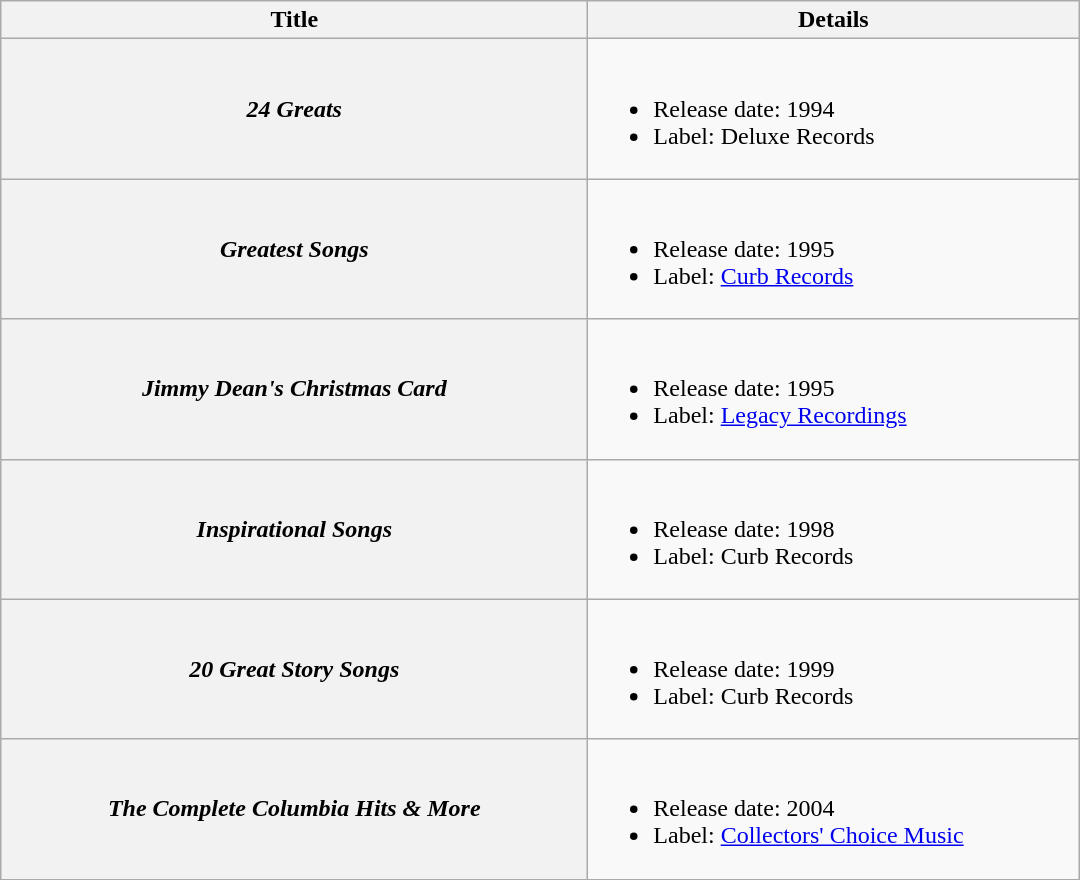<table class="wikitable plainrowheaders">
<tr>
<th style="width:24em;">Title</th>
<th style="width:20em;">Details</th>
</tr>
<tr>
<th scope="row"><em>24 Greats</em></th>
<td><br><ul><li>Release date: 1994</li><li>Label: Deluxe Records</li></ul></td>
</tr>
<tr>
<th scope="row"><em>Greatest Songs</em></th>
<td><br><ul><li>Release date: 1995</li><li>Label: <a href='#'>Curb Records</a></li></ul></td>
</tr>
<tr>
<th scope="row"><em>Jimmy Dean's Christmas Card</em></th>
<td><br><ul><li>Release date: 1995</li><li>Label: <a href='#'>Legacy Recordings</a></li></ul></td>
</tr>
<tr>
<th scope="row"><em>Inspirational Songs</em></th>
<td><br><ul><li>Release date: 1998</li><li>Label: Curb Records</li></ul></td>
</tr>
<tr>
<th scope="row"><em>20 Great Story Songs</em></th>
<td><br><ul><li>Release date: 1999</li><li>Label: Curb Records</li></ul></td>
</tr>
<tr>
<th scope="row"><em>The Complete Columbia Hits & More</em></th>
<td><br><ul><li>Release date: 2004</li><li>Label: <a href='#'>Collectors' Choice Music</a></li></ul></td>
</tr>
<tr>
</tr>
</table>
